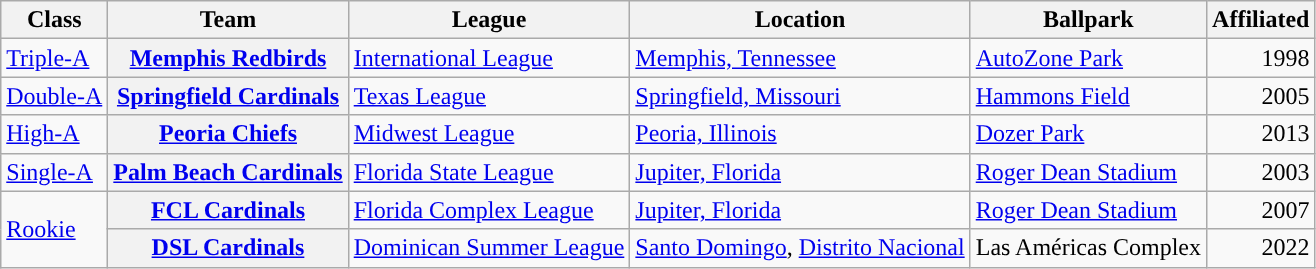<table class="wikitable plainrowheaders sortable">
<tr>
<th scope="col">Class</th>
<th scope="col">Team</th>
<th scope="col">League</th>
<th scope="col">Location</th>
<th scope="col">Ballpark</th>
<th scope="col">Affiliated</th>
</tr>
<tr>
<td><a href='#'>Triple-A</a></td>
<th scope="row"><a href='#'>Memphis Redbirds</a></th>
<td><a href='#'>International League</a></td>
<td><a href='#'>Memphis, Tennessee</a></td>
<td><a href='#'>AutoZone Park</a></td>
<td align="right">1998</td>
</tr>
<tr>
<td><a href='#'>Double-A</a></td>
<th scope="row"><a href='#'>Springfield Cardinals</a></th>
<td><a href='#'>Texas League</a></td>
<td><a href='#'>Springfield, Missouri</a></td>
<td><a href='#'>Hammons Field</a></td>
<td align="right">2005</td>
</tr>
<tr>
<td><a href='#'>High-A</a></td>
<th scope="row"><a href='#'>Peoria Chiefs</a></th>
<td><a href='#'>Midwest League</a></td>
<td><a href='#'>Peoria, Illinois</a></td>
<td><a href='#'>Dozer Park</a></td>
<td align="right">2013</td>
</tr>
<tr>
<td><a href='#'>Single-A</a></td>
<th scope="row"><a href='#'>Palm Beach Cardinals</a></th>
<td><a href='#'>Florida State League</a></td>
<td><a href='#'>Jupiter, Florida</a></td>
<td><a href='#'>Roger Dean Stadium</a></td>
<td align="right">2003</td>
</tr>
<tr>
<td rowspan=2><a href='#'>Rookie</a></td>
<th scope="row"><a href='#'>FCL Cardinals</a></th>
<td><a href='#'>Florida Complex League</a></td>
<td><a href='#'>Jupiter, Florida</a></td>
<td><a href='#'>Roger Dean Stadium</a></td>
<td align="right">2007</td>
</tr>
<tr>
<th scope="row"><a href='#'>DSL Cardinals</a></th>
<td><a href='#'>Dominican Summer League</a></td>
<td><a href='#'>Santo Domingo</a>, <a href='#'>Distrito Nacional</a></td>
<td>Las Américas Complex</td>
<td align="right">2022</td>
</tr>
</table>
